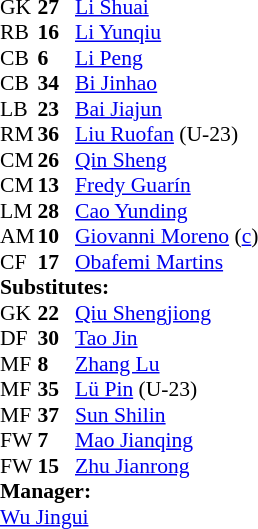<table style="font-size: 90%" cellspacing="0" cellpadding="0">
<tr>
<th width="25"></th>
<th width="25"></th>
</tr>
<tr>
<td>GK</td>
<td><strong>27</strong></td>
<td> <a href='#'>Li Shuai</a></td>
<td></td>
</tr>
<tr>
<td>RB</td>
<td><strong>16</strong></td>
<td> <a href='#'>Li Yunqiu</a></td>
</tr>
<tr>
<td>CB</td>
<td><strong>6</strong></td>
<td> <a href='#'>Li Peng</a></td>
</tr>
<tr>
<td>CB</td>
<td><strong>34</strong></td>
<td> <a href='#'>Bi Jinhao</a></td>
</tr>
<tr>
<td>LB</td>
<td><strong>23</strong></td>
<td> <a href='#'>Bai Jiajun</a></td>
</tr>
<tr>
<td>RM</td>
<td><strong>36</strong></td>
<td> <a href='#'>Liu Ruofan</a> (U-23)</td>
<td></td>
<td></td>
</tr>
<tr>
<td>CM</td>
<td><strong>26</strong></td>
<td> <a href='#'>Qin Sheng</a></td>
</tr>
<tr>
<td>CM</td>
<td><strong>13</strong></td>
<td> <a href='#'>Fredy Guarín</a></td>
</tr>
<tr>
<td>LM</td>
<td><strong>28</strong></td>
<td> <a href='#'>Cao Yunding</a></td>
<td></td>
<td></td>
</tr>
<tr>
<td>AM</td>
<td><strong>10</strong></td>
<td> <a href='#'>Giovanni Moreno</a> (<a href='#'>c</a>)</td>
<td></td>
<td></td>
</tr>
<tr>
<td>CF</td>
<td><strong>17</strong></td>
<td> <a href='#'>Obafemi Martins</a></td>
</tr>
<tr>
<td colspan=3><strong>Substitutes:</strong></td>
</tr>
<tr>
<td>GK</td>
<td><strong>22</strong></td>
<td> <a href='#'>Qiu Shengjiong</a></td>
</tr>
<tr>
<td>DF</td>
<td><strong>30</strong></td>
<td> <a href='#'>Tao Jin</a></td>
</tr>
<tr>
<td>MF</td>
<td><strong>8</strong></td>
<td> <a href='#'>Zhang Lu</a></td>
<td></td>
<td></td>
</tr>
<tr>
<td>MF</td>
<td><strong>35</strong></td>
<td> <a href='#'>Lü Pin</a> (U-23)</td>
</tr>
<tr>
<td>MF</td>
<td><strong>37</strong></td>
<td> <a href='#'>Sun Shilin</a></td>
<td></td>
<td></td>
</tr>
<tr>
<td>FW</td>
<td><strong>7</strong></td>
<td> <a href='#'>Mao Jianqing</a></td>
<td></td>
<td></td>
</tr>
<tr>
<td>FW</td>
<td><strong>15</strong></td>
<td> <a href='#'>Zhu Jianrong</a></td>
</tr>
<tr>
<td colspan=3><strong>Manager:</strong></td>
</tr>
<tr>
<td colspan=3> <a href='#'>Wu Jingui</a></td>
</tr>
</table>
